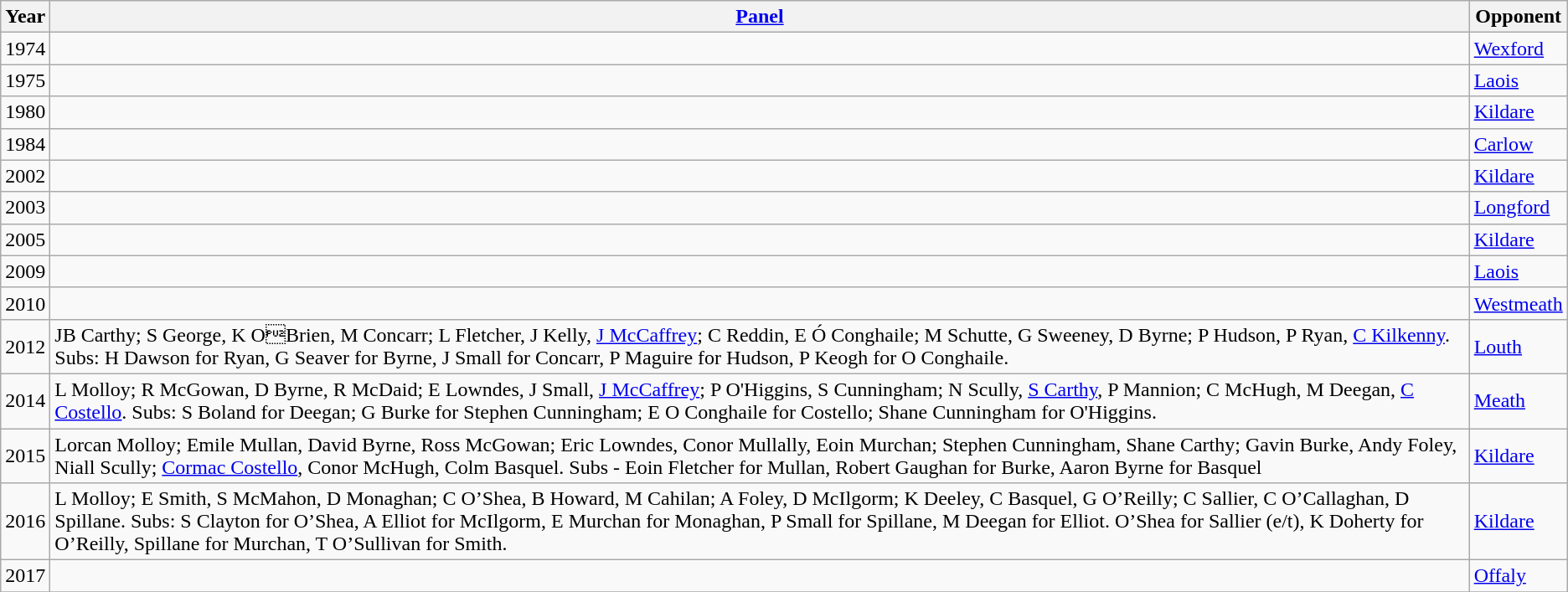<table class="wikitable">
<tr>
<th>Year</th>
<th><a href='#'>Panel</a></th>
<th>Opponent</th>
</tr>
<tr>
<td>1974</td>
<td></td>
<td><a href='#'>Wexford</a></td>
</tr>
<tr>
<td>1975</td>
<td></td>
<td><a href='#'>Laois</a></td>
</tr>
<tr>
<td>1980</td>
<td></td>
<td><a href='#'>Kildare</a></td>
</tr>
<tr>
<td>1984</td>
<td></td>
<td><a href='#'>Carlow</a></td>
</tr>
<tr>
<td>2002</td>
<td></td>
<td><a href='#'>Kildare</a></td>
</tr>
<tr>
<td>2003</td>
<td></td>
<td><a href='#'>Longford</a></td>
</tr>
<tr>
<td>2005</td>
<td></td>
<td><a href='#'>Kildare</a></td>
</tr>
<tr>
<td>2009</td>
<td></td>
<td><a href='#'>Laois</a></td>
</tr>
<tr>
<td>2010</td>
<td></td>
<td><a href='#'>Westmeath</a></td>
</tr>
<tr>
<td>2012</td>
<td>JB Carthy; S George, K OBrien, M Concarr; L Fletcher, J Kelly, <a href='#'>J McCaffrey</a>; C Reddin, E Ó Conghaile; M Schutte, G Sweeney, D Byrne; P Hudson, P Ryan, <a href='#'>C Kilkenny</a>. Subs: H Dawson for Ryan, G Seaver for Byrne, J Small for Concarr, P Maguire for Hudson, P Keogh for O Conghaile.</td>
<td><a href='#'>Louth</a></td>
</tr>
<tr>
<td>2014</td>
<td>L Molloy; R McGowan, D Byrne, R McDaid; E Lowndes, J Small, <a href='#'>J McCaffrey</a>; P O'Higgins, S Cunningham; N Scully, <a href='#'>S Carthy</a>, P Mannion; C McHugh, M Deegan, <a href='#'>C Costello</a>. Subs: S Boland for Deegan; G Burke for Stephen Cunningham; E O Conghaile for Costello; Shane Cunningham for O'Higgins.</td>
<td><a href='#'>Meath</a></td>
</tr>
<tr>
<td>2015</td>
<td>Lorcan Molloy; Emile Mullan, David Byrne, Ross McGowan; Eric Lowndes, Conor Mullally, Eoin Murchan; Stephen Cunningham, Shane Carthy; Gavin Burke, Andy Foley, Niall Scully; <a href='#'>Cormac Costello</a>, Conor McHugh, Colm Basquel. Subs - Eoin Fletcher for Mullan, Robert Gaughan for Burke, Aaron Byrne for Basquel</td>
<td><a href='#'>Kildare</a></td>
</tr>
<tr>
<td>2016</td>
<td>L Molloy; E Smith, S McMahon, D Monaghan; C O’Shea, B Howard, M Cahilan; A Foley, D McIlgorm; K Deeley, C Basquel, G O’Reilly; C Sallier, C O’Callaghan, D Spillane. Subs: S Clayton for O’Shea, A Elliot for McIlgorm, E Murchan for Monaghan, P Small for Spillane, M Deegan for Elliot. O’Shea for Sallier (e/t), K Doherty for O’Reilly, Spillane for Murchan, T O’Sullivan for Smith.</td>
<td><a href='#'>Kildare</a></td>
</tr>
<tr>
<td>2017</td>
<td></td>
<td><a href='#'>Offaly</a></td>
</tr>
<tr>
</tr>
</table>
